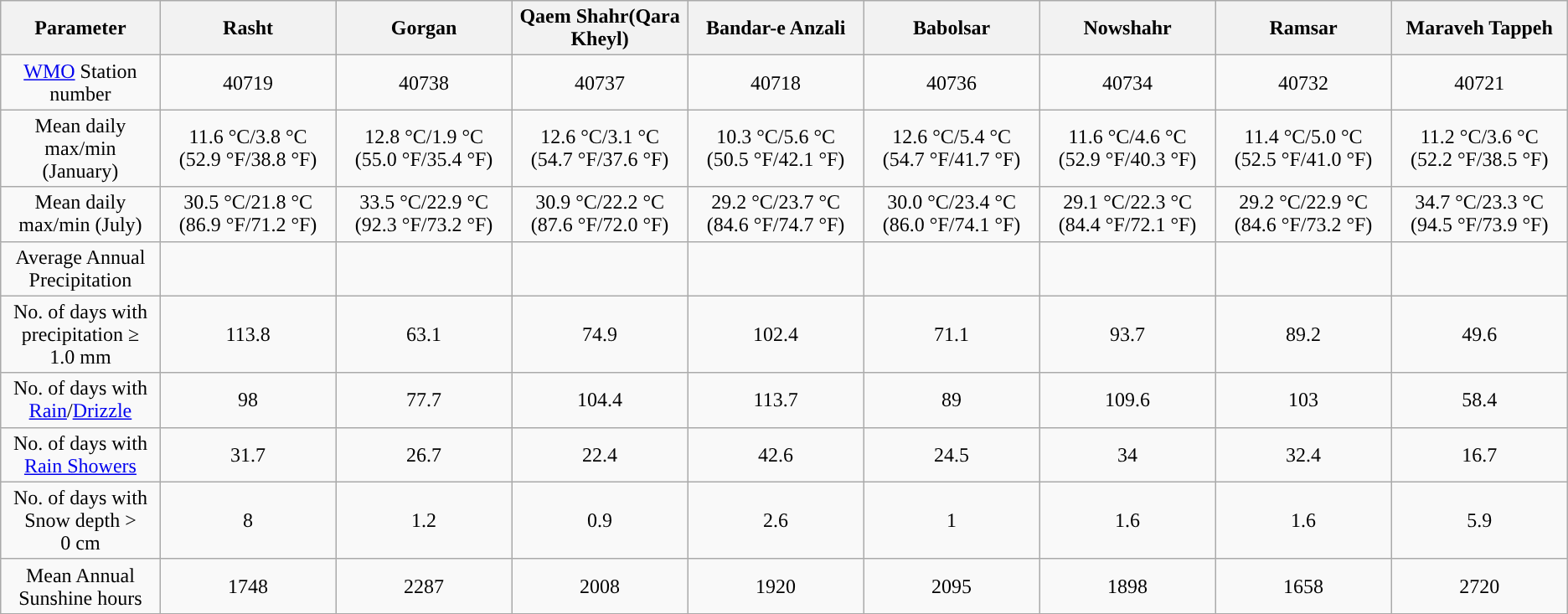<table class="wikitable plainrowheaders sortable" style="text-align:center;">
<tr style="vertical-align:middle;">
<th>Parameter</th>
<th>Rasht</th>
<th>Gorgan</th>
<th>Qaem Shahr(Qara Kheyl)</th>
<th>Bandar-e Anzali</th>
<th>Babolsar</th>
<th>Nowshahr</th>
<th>Ramsar</th>
<th>Maraveh Tappeh</th>
</tr>
<tr>
<td><a href='#'>WMO</a> Station number</td>
<td>40719</td>
<td>40738</td>
<td>40737</td>
<td>40718</td>
<td>40736</td>
<td>40734</td>
<td>40732</td>
<td>40721</td>
</tr>
<tr>
<td>Mean daily max/min (January)</td>
<td>11.6 °C/3.8 °C (52.9 °F/38.8 °F)</td>
<td>12.8 °C/1.9 °C (55.0 °F/35.4 °F)</td>
<td>12.6 °C/3.1 °C (54.7 °F/37.6 °F)</td>
<td>10.3 °C/5.6 °C (50.5 °F/42.1 °F)</td>
<td>12.6 °C/5.4 °C (54.7 °F/41.7 °F)</td>
<td>11.6 °C/4.6 °C (52.9 °F/40.3 °F)</td>
<td>11.4 °C/5.0 °C (52.5 °F/41.0 °F)</td>
<td>11.2 °C/3.6 °C (52.2 °F/38.5 °F)</td>
</tr>
<tr>
<td>Mean daily max/min (July)</td>
<td>30.5 °C/21.8 °C (86.9 °F/71.2 °F)</td>
<td>33.5 °C/22.9 °C (92.3 °F/73.2 °F)</td>
<td>30.9 °C/22.2 °C (87.6 °F/72.0 °F)</td>
<td>29.2 °C/23.7 °C (84.6 °F/74.7 °F)</td>
<td>30.0 °C/23.4 °C (86.0 °F/74.1 °F)</td>
<td>29.1 °C/22.3 °C (84.4 °F/72.1 °F)</td>
<td>29.2 °C/22.9 °C (84.6 °F/73.2 °F)</td>
<td>34.7 °C/23.3 °C (94.5 °F/73.9 °F)</td>
</tr>
<tr>
<td>Average Annual Precipitation</td>
<td></td>
<td></td>
<td></td>
<td></td>
<td></td>
<td></td>
<td></td>
<td></td>
</tr>
<tr>
<td>No. of days with precipitation ≥ 1.0 mm</td>
<td>113.8</td>
<td>63.1</td>
<td>74.9</td>
<td>102.4</td>
<td>71.1</td>
<td>93.7</td>
<td>89.2</td>
<td>49.6</td>
</tr>
<tr>
<td>No. of days with <a href='#'>Rain</a>/<a href='#'>Drizzle</a></td>
<td>98</td>
<td>77.7</td>
<td>104.4</td>
<td>113.7</td>
<td>89</td>
<td>109.6</td>
<td>103</td>
<td>58.4</td>
</tr>
<tr>
<td>No. of days with <a href='#'>Rain Showers</a></td>
<td>31.7</td>
<td>26.7</td>
<td>22.4</td>
<td>42.6</td>
<td>24.5</td>
<td>34</td>
<td>32.4</td>
<td>16.7</td>
</tr>
<tr>
<td>No. of days with Snow depth > 0 cm</td>
<td>8</td>
<td>1.2</td>
<td>0.9</td>
<td>2.6</td>
<td>1</td>
<td>1.6</td>
<td>1.6</td>
<td>5.9</td>
</tr>
<tr>
<td>Mean Annual Sunshine hours</td>
<td>1748</td>
<td>2287</td>
<td>2008</td>
<td>1920</td>
<td>2095</td>
<td>1898</td>
<td>1658</td>
<td>2720</td>
</tr>
</table>
